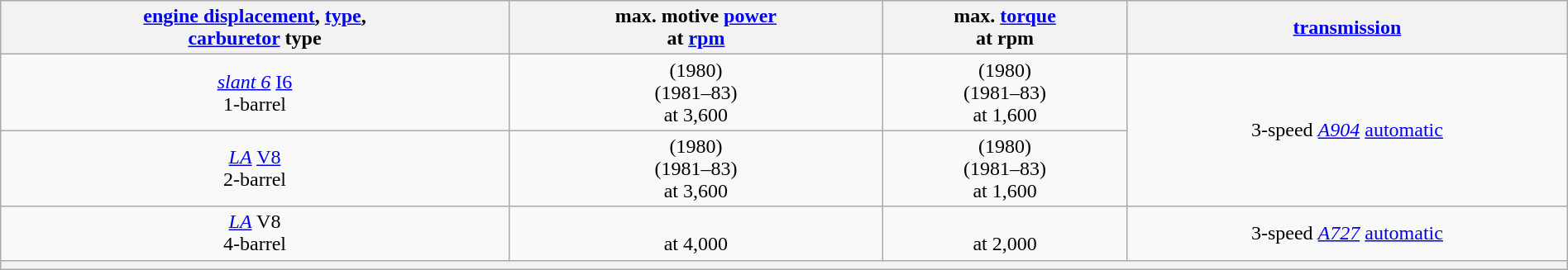<table class="wikitable" style="text-align:center; width:100%;">
<tr>
<th><a href='#'>engine displacement</a>, <a href='#'>type</a>,<br><a href='#'>carburetor</a> type</th>
<th>max. motive <a href='#'>power</a><br>at <a href='#'>rpm</a><br></th>
<th>max. <a href='#'>torque</a><br>at rpm</th>
<th><a href='#'>transmission</a></th>
</tr>
<tr>
<td> <em><a href='#'>slant 6</a></em> <a href='#'>I6</a><br>1-barrel</td>
<td> (1980)<br> (1981–83)<br>at 3,600</td>
<td> (1980)<br> (1981–83)<br>at 1,600</td>
<td rowspan=2>3-speed <em><a href='#'>A904</a></em> <a href='#'>automatic</a></td>
</tr>
<tr>
<td> <em><a href='#'>LA</a></em> <a href='#'>V8</a><br>2-barrel</td>
<td> (1980)<br> (1981–83)<br>at 3,600</td>
<td> (1980)<br> (1981–83)<br>at 1,600</td>
</tr>
<tr>
<td> <em><a href='#'>LA</a></em> V8<br>4-barrel</td>
<td><br>at 4,000</td>
<td><br>at 2,000</td>
<td>3-speed <em><a href='#'>A727</a></em> <a href='#'>automatic</a></td>
</tr>
<tr>
<th colspan=4></th>
</tr>
</table>
